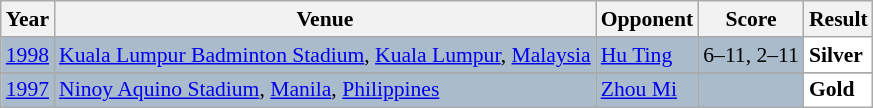<table class="sortable wikitable" style="font-size: 90%;">
<tr>
<th>Year</th>
<th>Venue</th>
<th>Opponent</th>
<th>Score</th>
<th>Result</th>
</tr>
<tr style="background:#AABBCC">
<td align="center"><a href='#'>1998</a></td>
<td align="left"><a href='#'>Kuala Lumpur Badminton Stadium</a>, <a href='#'>Kuala Lumpur</a>, <a href='#'>Malaysia</a></td>
<td align="left"> <a href='#'>Hu Ting</a></td>
<td align="left">6–11, 2–11</td>
<td style="text-align:left; background:white"> <strong>Silver</strong></td>
</tr>
<tr>
</tr>
<tr style="background:#AABBCC">
<td align="center"><a href='#'>1997</a></td>
<td align="left"><a href='#'>Ninoy Aquino Stadium</a>, <a href='#'>Manila</a>, <a href='#'>Philippines</a></td>
<td align="left"> <a href='#'>Zhou Mi</a></td>
<td align="left"></td>
<td style="text-align:left; background:white"> <strong>Gold</strong></td>
</tr>
</table>
